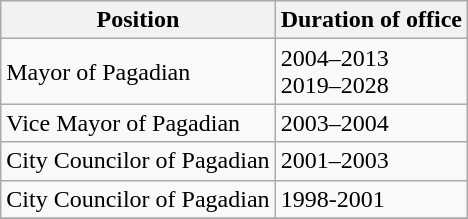<table class="wikitable sortable">
<tr>
<th>Position</th>
<th>Duration of office</th>
</tr>
<tr>
<td>Mayor of Pagadian</td>
<td>2004–2013<br>2019–2028</td>
</tr>
<tr>
<td>Vice Mayor of Pagadian</td>
<td>2003–2004</td>
</tr>
<tr>
<td>City Councilor of Pagadian</td>
<td>2001–2003</td>
</tr>
<tr>
<td>City Councilor of Pagadian</td>
<td>1998-2001</td>
</tr>
<tr>
</tr>
</table>
